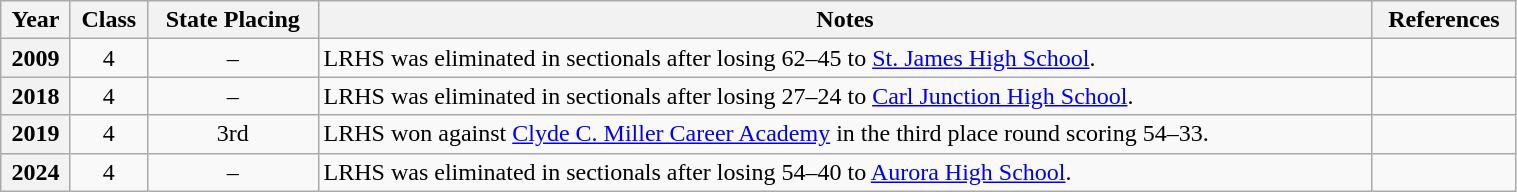<table class="wikitable sortable mw-collapsible mw-collapsed" style="text-align: center; width: 80%;">
<tr>
<th scope=col>Year</th>
<th scope=col class=unsortable>Class</th>
<th scope=col>State Placing</th>
<th scope=col class=unsortable>Notes</th>
<th scope=col class=unsortable>References</th>
</tr>
<tr>
<th scope=row>2009</th>
<td>4</td>
<td>–</td>
<td align=left>LRHS was eliminated in sectionals after losing 62–45 to <a href='#'>St. James High School</a>.</td>
<td></td>
</tr>
<tr>
<th scope=row>2018</th>
<td>4</td>
<td>–</td>
<td align=left>LRHS was eliminated in sectionals after losing 27–24 to <a href='#'>Carl Junction High School</a>.</td>
<td></td>
</tr>
<tr>
<th scope=row>2019</th>
<td>4</td>
<td>3rd</td>
<td align=left>LRHS won against <a href='#'>Clyde C. Miller Career Academy</a> in the third place round scoring 54–33.</td>
<td></td>
</tr>
<tr>
<th scope=row>2024</th>
<td>4</td>
<td>–</td>
<td align=left>LRHS was eliminated in sectionals after losing 54–40 to <a href='#'>Aurora High School</a>.</td>
<td></td>
</tr>
</table>
